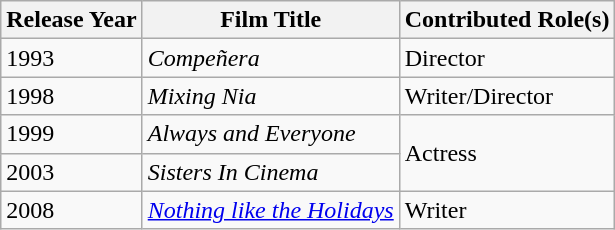<table class="wikitable">
<tr>
<th>Release Year</th>
<th>Film Title</th>
<th>Contributed Role(s)</th>
</tr>
<tr>
<td>1993</td>
<td><em>Compeñera</em></td>
<td>Director</td>
</tr>
<tr>
<td>1998</td>
<td><em>Mixing Nia</em></td>
<td>Writer/Director</td>
</tr>
<tr>
<td>1999</td>
<td><em>Always and Everyone</em></td>
<td rowspan="2">Actress</td>
</tr>
<tr>
<td>2003</td>
<td><em>Sisters In Cinema</em></td>
</tr>
<tr>
<td>2008</td>
<td><em><a href='#'>Nothing like the Holidays</a></em></td>
<td>Writer</td>
</tr>
</table>
